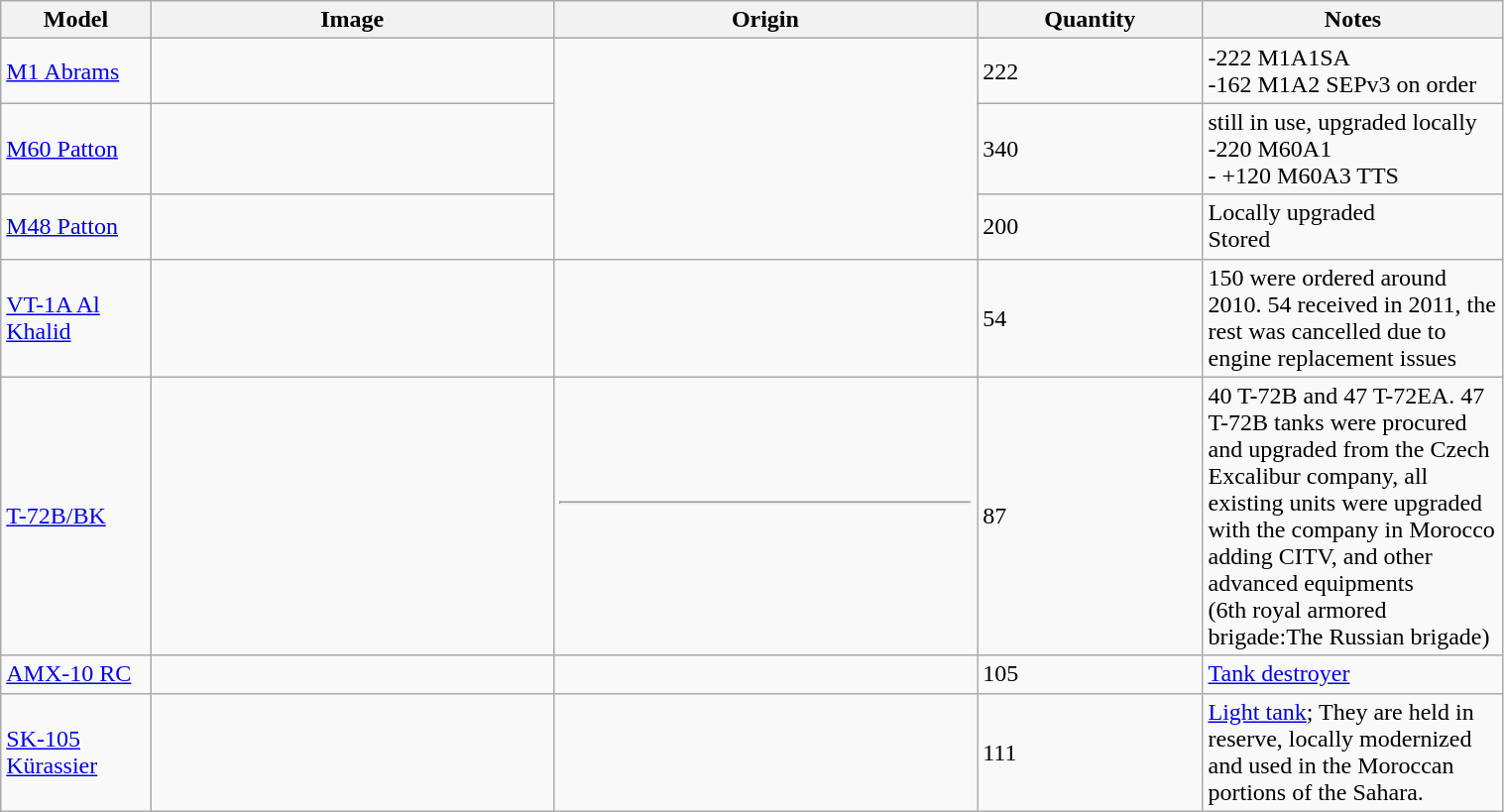<table class="wikitable" width="80%">
<tr>
<th width="10%">Model</th>
<th>Image</th>
<th>Origin</th>
<th width="15%">Quantity</th>
<th width="20%">Notes</th>
</tr>
<tr>
<td><a href='#'>M1 Abrams</a></td>
<td></td>
<td rowspan="3"></td>
<td>222</td>
<td>-222 M1A1SA <br>-162 M1A2 SEPv3 on order</td>
</tr>
<tr>
<td><a href='#'>M60 Patton</a></td>
<td><br></td>
<td>340</td>
<td>still in use, upgraded locally<br>-220 M60A1<br>- +120 M60A3 TTS</td>
</tr>
<tr>
<td><a href='#'>M48 Patton</a></td>
<td></td>
<td>200</td>
<td>Locally upgraded<br>Stored</td>
</tr>
<tr>
<td><a href='#'>VT-1A Al Khalid</a></td>
<td></td>
<td> <br> </td>
<td>54</td>
<td>150 were ordered around 2010. 54 received in 2011, the rest was cancelled due to engine replacement issues</td>
</tr>
<tr>
<td><a href='#'>T-72B/BK</a></td>
<td></td>
<td><hr><br></td>
<td>87</td>
<td>40 T-72B and 47 T-72EA. 47 T-72B tanks were procured and upgraded from the Czech Excalibur company, all existing units were upgraded with the company in Morocco  adding CITV, and other advanced equipments<br>(6th royal armored brigade:The Russian brigade)</td>
</tr>
<tr>
<td><a href='#'>AMX-10 RC</a></td>
<td></td>
<td></td>
<td>105</td>
<td><a href='#'>Tank destroyer</a></td>
</tr>
<tr>
<td><a href='#'>SK-105 Kürassier</a></td>
<td></td>
<td></td>
<td>111</td>
<td><a href='#'>Light tank</a>; They are held in reserve, locally modernized and used in the Moroccan portions of the Sahara.</td>
</tr>
</table>
